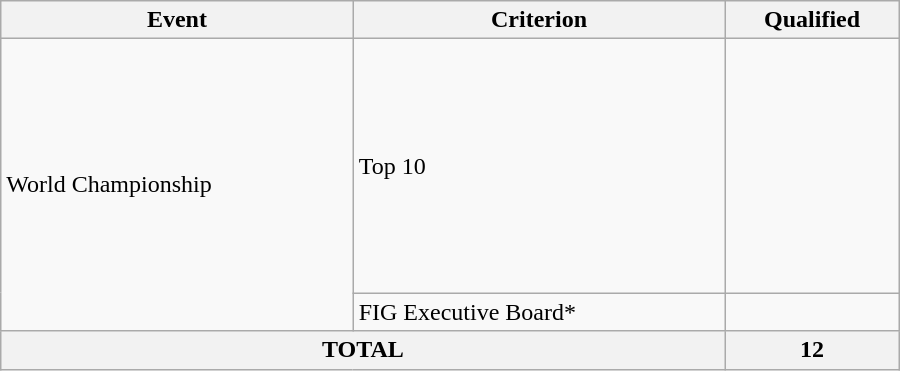<table class="wikitable" width=600>
<tr>
<th>Event</th>
<th>Criterion</th>
<th>Qualified</th>
</tr>
<tr>
<td rowspan="2">World Championship</td>
<td>Top 10</td>
<td> <br><br><br><br><br><br><br><br><br></td>
</tr>
<tr>
<td>FIG Executive Board*</td>
<td> <br> </td>
</tr>
<tr>
<th colspan="2">TOTAL</th>
<th>12</th>
</tr>
</table>
